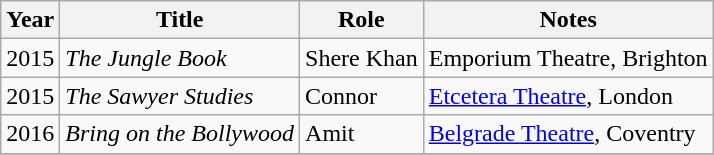<table class="wikitable sortable">
<tr>
<th>Year</th>
<th>Title</th>
<th>Role</th>
<th class="unsortable">Notes</th>
</tr>
<tr>
<td>2015</td>
<td><em>The Jungle Book</em></td>
<td>Shere Khan</td>
<td>Emporium Theatre, Brighton</td>
</tr>
<tr>
<td>2015</td>
<td><em>The Sawyer Studies</em></td>
<td>Connor</td>
<td><a href='#'>Etcetera Theatre</a>, London</td>
</tr>
<tr>
<td>2016</td>
<td><em>Bring on the Bollywood</em></td>
<td>Amit</td>
<td><a href='#'>Belgrade Theatre</a>, Coventry</td>
</tr>
<tr>
</tr>
</table>
